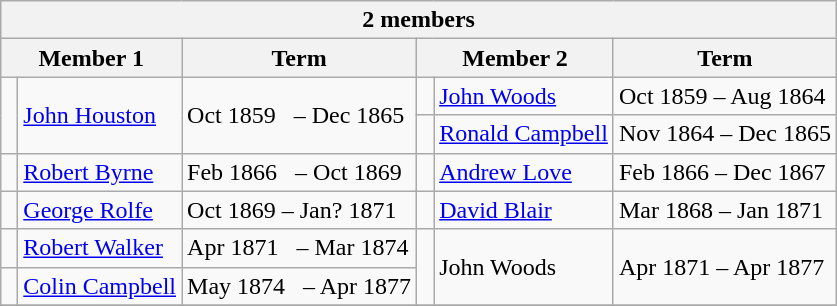<table class="wikitable">
<tr>
<th colspan=6 style="border-right:0px;";>2 members</th>
</tr>
<tr>
<th colspan="2">Member 1</th>
<th>Term</th>
<th colspan="2">Member 2</th>
<th>Term</th>
</tr>
<tr>
<td rowspan="2" > </td>
<td rowspan="2"><a href='#'>John Houston</a></td>
<td rowspan="2">Oct 1859   – Dec 1865</td>
<td> </td>
<td><a href='#'>John Woods</a></td>
<td>Oct 1859 – Aug 1864</td>
</tr>
<tr>
<td> </td>
<td><a href='#'>Ronald Campbell</a></td>
<td>Nov 1864 – Dec 1865</td>
</tr>
<tr>
<td rowspan="2" > </td>
<td rowspan="2"><a href='#'>Robert Byrne</a></td>
<td rowspan="2">Feb 1866   – Oct 1869</td>
<td> </td>
<td><a href='#'>Andrew Love</a></td>
<td>Feb 1866 – Dec 1867</td>
</tr>
<tr>
<td rowspan="2"> </td>
<td rowspan="2"><a href='#'>David Blair</a></td>
<td rowspan="2">Mar 1868 – Jan 1871</td>
</tr>
<tr>
<td> </td>
<td><a href='#'>George Rolfe</a></td>
<td>Oct 1869 – Jan? 1871</td>
</tr>
<tr>
<td> </td>
<td><a href='#'>Robert Walker</a></td>
<td>Apr 1871   – Mar 1874</td>
<td rowspan="2" > </td>
<td rowspan="2">John Woods</td>
<td rowspan="2">Apr 1871 – Apr 1877</td>
</tr>
<tr>
<td> </td>
<td><a href='#'>Colin Campbell</a></td>
<td>May 1874   – Apr 1877</td>
</tr>
<tr>
</tr>
</table>
